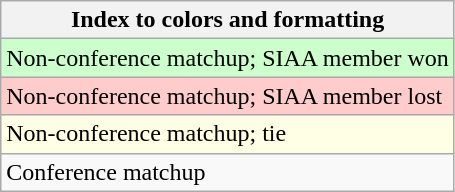<table class="wikitable">
<tr>
<th>Index to colors and formatting</th>
</tr>
<tr bgcolor=#ccffcc>
<td>Non-conference matchup; SIAA member won</td>
</tr>
<tr bgcolor=#ffcccc>
<td>Non-conference matchup; SIAA member lost</td>
</tr>
<tr bgcolor=#ffffe6>
<td>Non-conference matchup; tie</td>
</tr>
<tr>
<td>Conference matchup</td>
</tr>
</table>
